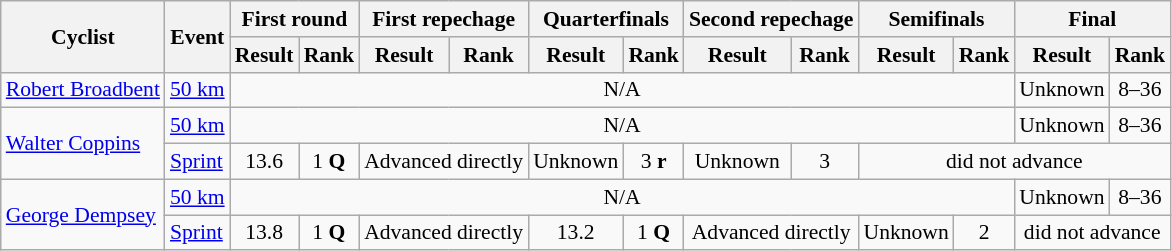<table class=wikitable style="font-size:90%">
<tr>
<th rowspan=2>Cyclist</th>
<th rowspan=2>Event</th>
<th colspan=2>First round</th>
<th colspan=2>First repechage</th>
<th colspan=2>Quarterfinals</th>
<th colspan=2>Second repechage</th>
<th colspan=2>Semifinals</th>
<th colspan=2>Final</th>
</tr>
<tr>
<th>Result</th>
<th>Rank</th>
<th>Result</th>
<th>Rank</th>
<th>Result</th>
<th>Rank</th>
<th>Result</th>
<th>Rank</th>
<th>Result</th>
<th>Rank</th>
<th>Result</th>
<th>Rank</th>
</tr>
<tr>
<td><a href='#'>Robert Broadbent</a></td>
<td><a href='#'>50 km</a></td>
<td align=center colspan=10>N/A</td>
<td align=center>Unknown</td>
<td align=center>8–36</td>
</tr>
<tr>
<td rowspan=2><a href='#'>Walter Coppins</a></td>
<td><a href='#'>50 km</a></td>
<td align=center colspan=10>N/A</td>
<td align=center>Unknown</td>
<td align=center>8–36</td>
</tr>
<tr>
<td><a href='#'>Sprint</a></td>
<td align=center>13.6</td>
<td align=center>1 <strong>Q</strong></td>
<td align=center colspan=2>Advanced directly</td>
<td align=center>Unknown</td>
<td align=center>3 <strong>r</strong></td>
<td align=center>Unknown</td>
<td align=center>3</td>
<td align=center colspan=4>did not advance</td>
</tr>
<tr>
<td rowspan=2><a href='#'>George Dempsey</a></td>
<td><a href='#'>50 km</a></td>
<td align=center colspan=10>N/A</td>
<td align=center>Unknown</td>
<td align=center>8–36</td>
</tr>
<tr>
<td><a href='#'>Sprint</a></td>
<td align=center>13.8</td>
<td align=center>1 <strong>Q</strong></td>
<td align=center colspan=2>Advanced directly</td>
<td align=center>13.2</td>
<td align=center>1 <strong>Q</strong></td>
<td align=center colspan=2>Advanced directly</td>
<td align=center>Unknown</td>
<td align=center>2</td>
<td align=center colspan=2>did not advance</td>
</tr>
</table>
